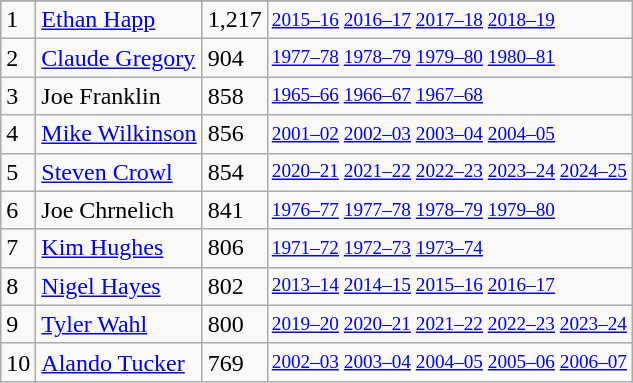<table class="wikitable">
<tr>
</tr>
<tr>
<td>1</td>
<td><a href='#'>Ethan Happ</a></td>
<td>1,217</td>
<td style="font-size:80%;"><a href='#'>2015–16</a> <a href='#'>2016–17</a> <a href='#'>2017–18</a> <a href='#'>2018–19</a></td>
</tr>
<tr>
<td>2</td>
<td><a href='#'>Claude Gregory</a></td>
<td>904</td>
<td style="font-size:80%;"><a href='#'>1977–78</a> <a href='#'>1978–79</a> <a href='#'>1979–80</a> <a href='#'>1980–81</a></td>
</tr>
<tr>
<td>3</td>
<td>Joe Franklin</td>
<td>858</td>
<td style="font-size:80%;"><a href='#'>1965–66</a> <a href='#'>1966–67</a> <a href='#'>1967–68</a></td>
</tr>
<tr>
<td>4</td>
<td><a href='#'>Mike Wilkinson</a></td>
<td>856</td>
<td style="font-size:80%;"><a href='#'>2001–02</a> <a href='#'>2002–03</a> <a href='#'>2003–04</a> <a href='#'>2004–05</a></td>
</tr>
<tr>
<td>5</td>
<td><a href='#'>Steven Crowl</a></td>
<td>854</td>
<td style="font-size:80%;"><a href='#'>2020–21</a> <a href='#'>2021–22</a> <a href='#'>2022–23</a> <a href='#'>2023–24</a> <a href='#'>2024–25</a></td>
</tr>
<tr>
<td>6</td>
<td>Joe Chrnelich</td>
<td>841</td>
<td style="font-size:80%;"><a href='#'>1976–77</a> <a href='#'>1977–78</a> <a href='#'>1978–79</a> <a href='#'>1979–80</a></td>
</tr>
<tr>
<td>7</td>
<td><a href='#'>Kim Hughes</a></td>
<td>806</td>
<td style="font-size:80%;"><a href='#'>1971–72</a> <a href='#'>1972–73</a> <a href='#'>1973–74</a></td>
</tr>
<tr>
<td>8</td>
<td><a href='#'>Nigel Hayes</a></td>
<td>802</td>
<td style="font-size:80%;"><a href='#'>2013–14</a> <a href='#'>2014–15</a> <a href='#'>2015–16</a> <a href='#'>2016–17</a></td>
</tr>
<tr>
<td>9</td>
<td><a href='#'>Tyler Wahl</a></td>
<td>800</td>
<td style="font-size:80%;"><a href='#'>2019–20</a> <a href='#'>2020–21</a> <a href='#'>2021–22</a> <a href='#'>2022–23</a> <a href='#'>2023–24</a></td>
</tr>
<tr>
<td>10</td>
<td><a href='#'>Alando Tucker</a></td>
<td>769</td>
<td style="font-size:80%;"><a href='#'>2002–03</a> <a href='#'>2003–04</a> <a href='#'>2004–05</a> <a href='#'>2005–06</a> <a href='#'>2006–07</a></td>
</tr>
</table>
